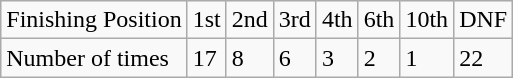<table class="wikitable">
<tr>
<td>Finishing Position</td>
<td>1st</td>
<td>2nd</td>
<td>3rd</td>
<td>4th</td>
<td>6th</td>
<td>10th</td>
<td>DNF</td>
</tr>
<tr>
<td>Number of times</td>
<td>17</td>
<td>8</td>
<td>6</td>
<td>3</td>
<td>2</td>
<td>1</td>
<td>22</td>
</tr>
</table>
